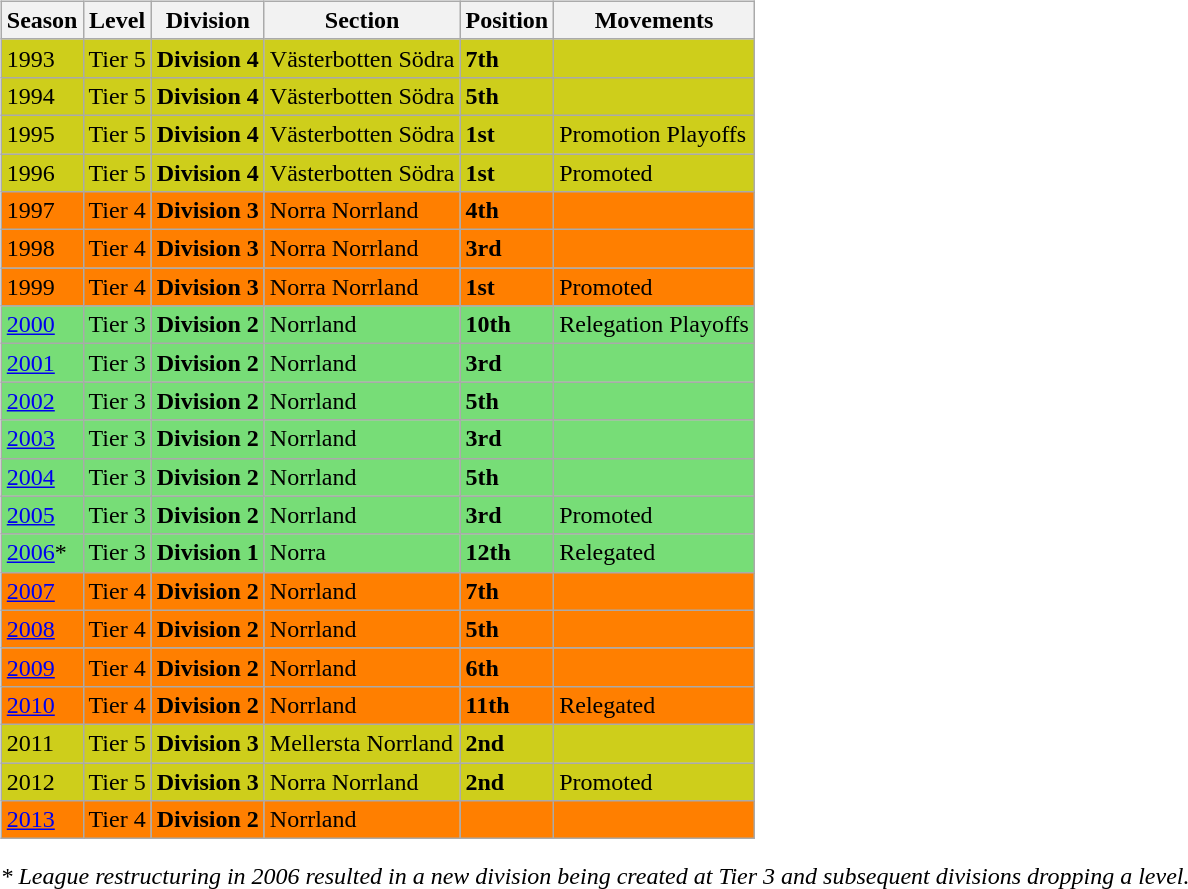<table>
<tr>
<td valign="top" width=0%><br><table class="wikitable">
<tr style="background:#f0f6fa;">
<th><strong>Season</strong></th>
<th><strong>Level</strong></th>
<th><strong>Division</strong></th>
<th><strong>Section</strong></th>
<th><strong>Position</strong></th>
<th><strong>Movements</strong></th>
</tr>
<tr>
<td style="background:#CECE1B;">1993</td>
<td style="background:#CECE1B;">Tier 5</td>
<td style="background:#CECE1B;"><strong>Division 4</strong></td>
<td style="background:#CECE1B;">Västerbotten Södra</td>
<td style="background:#CECE1B;"><strong>7th</strong></td>
<td style="background:#CECE1B;"></td>
</tr>
<tr>
<td style="background:#CECE1B;">1994</td>
<td style="background:#CECE1B;">Tier 5</td>
<td style="background:#CECE1B;"><strong>Division 4</strong></td>
<td style="background:#CECE1B;">Västerbotten Södra</td>
<td style="background:#CECE1B;"><strong>5th</strong></td>
<td style="background:#CECE1B;"></td>
</tr>
<tr>
<td style="background:#CECE1B;">1995</td>
<td style="background:#CECE1B;">Tier 5</td>
<td style="background:#CECE1B;"><strong>Division 4</strong></td>
<td style="background:#CECE1B;">Västerbotten Södra</td>
<td style="background:#CECE1B;"><strong>1st</strong></td>
<td style="background:#CECE1B;">Promotion Playoffs</td>
</tr>
<tr>
<td style="background:#CECE1B;">1996</td>
<td style="background:#CECE1B;">Tier 5</td>
<td style="background:#CECE1B;"><strong>Division 4</strong></td>
<td style="background:#CECE1B;">Västerbotten Södra</td>
<td style="background:#CECE1B;"><strong>1st</strong></td>
<td style="background:#CECE1B;">Promoted</td>
</tr>
<tr>
<td style="background:#FF7F00;">1997</td>
<td style="background:#FF7F00;">Tier 4</td>
<td style="background:#FF7F00;"><strong>Division 3</strong></td>
<td style="background:#FF7F00;">Norra Norrland</td>
<td style="background:#FF7F00;"><strong>4th</strong></td>
<td style="background:#FF7F00;"></td>
</tr>
<tr>
<td style="background:#FF7F00;">1998</td>
<td style="background:#FF7F00;">Tier 4</td>
<td style="background:#FF7F00;"><strong>Division 3</strong></td>
<td style="background:#FF7F00;">Norra Norrland</td>
<td style="background:#FF7F00;"><strong>3rd</strong></td>
<td style="background:#FF7F00;"></td>
</tr>
<tr>
<td style="background:#FF7F00;">1999</td>
<td style="background:#FF7F00;">Tier 4</td>
<td style="background:#FF7F00;"><strong>Division 3</strong></td>
<td style="background:#FF7F00;">Norra Norrland</td>
<td style="background:#FF7F00;"><strong>1st</strong></td>
<td style="background:#FF7F00;">Promoted</td>
</tr>
<tr>
<td style="background:#77DD77;"><a href='#'>2000</a></td>
<td style="background:#77DD77;">Tier 3</td>
<td style="background:#77DD77;"><strong>Division 2</strong></td>
<td style="background:#77DD77;">Norrland</td>
<td style="background:#77DD77;"><strong>10th</strong></td>
<td style="background:#77DD77;">Relegation Playoffs</td>
</tr>
<tr>
<td style="background:#77DD77;"><a href='#'>2001</a></td>
<td style="background:#77DD77;">Tier 3</td>
<td style="background:#77DD77;"><strong>Division 2</strong></td>
<td style="background:#77DD77;">Norrland</td>
<td style="background:#77DD77;"><strong>3rd</strong></td>
<td style="background:#77DD77;"></td>
</tr>
<tr>
<td style="background:#77DD77;"><a href='#'>2002</a></td>
<td style="background:#77DD77;">Tier 3</td>
<td style="background:#77DD77;"><strong>Division 2</strong></td>
<td style="background:#77DD77;">Norrland</td>
<td style="background:#77DD77;"><strong>5th</strong></td>
<td style="background:#77DD77;"></td>
</tr>
<tr>
<td style="background:#77DD77;"><a href='#'>2003</a></td>
<td style="background:#77DD77;">Tier 3</td>
<td style="background:#77DD77;"><strong>Division 2</strong></td>
<td style="background:#77DD77;">Norrland</td>
<td style="background:#77DD77;"><strong>3rd</strong></td>
<td style="background:#77DD77;"></td>
</tr>
<tr>
<td style="background:#77DD77;"><a href='#'>2004</a></td>
<td style="background:#77DD77;">Tier 3</td>
<td style="background:#77DD77;"><strong>Division 2</strong></td>
<td style="background:#77DD77;">Norrland</td>
<td style="background:#77DD77;"><strong>5th</strong></td>
<td style="background:#77DD77;"></td>
</tr>
<tr>
<td style="background:#77DD77;"><a href='#'>2005</a></td>
<td style="background:#77DD77;">Tier 3</td>
<td style="background:#77DD77;"><strong>Division 2</strong></td>
<td style="background:#77DD77;">Norrland</td>
<td style="background:#77DD77;"><strong>3rd</strong></td>
<td style="background:#77DD77;">Promoted</td>
</tr>
<tr>
<td style="background:#77DD77;"><a href='#'>2006</a>*</td>
<td style="background:#77DD77;">Tier 3</td>
<td style="background:#77DD77;"><strong>Division 1</strong></td>
<td style="background:#77DD77;">Norra</td>
<td style="background:#77DD77;"><strong>12th</strong></td>
<td style="background:#77DD77;">Relegated</td>
</tr>
<tr>
<td style="background:#FF7F00;"><a href='#'>2007</a></td>
<td style="background:#FF7F00;">Tier 4</td>
<td style="background:#FF7F00;"><strong>Division 2</strong></td>
<td style="background:#FF7F00;">Norrland</td>
<td style="background:#FF7F00;"><strong>7th</strong></td>
<td style="background:#FF7F00;"></td>
</tr>
<tr>
<td style="background:#FF7F00;"><a href='#'>2008</a></td>
<td style="background:#FF7F00;">Tier 4</td>
<td style="background:#FF7F00;"><strong>Division 2</strong></td>
<td style="background:#FF7F00;">Norrland</td>
<td style="background:#FF7F00;"><strong>5th</strong></td>
<td style="background:#FF7F00;"></td>
</tr>
<tr>
<td style="background:#FF7F00;"><a href='#'>2009</a></td>
<td style="background:#FF7F00;">Tier 4</td>
<td style="background:#FF7F00;"><strong>Division 2</strong></td>
<td style="background:#FF7F00;">Norrland</td>
<td style="background:#FF7F00;"><strong>6th</strong></td>
<td style="background:#FF7F00;"></td>
</tr>
<tr>
<td style="background:#FF7F00;"><a href='#'>2010</a></td>
<td style="background:#FF7F00;">Tier 4</td>
<td style="background:#FF7F00;"><strong>Division 2</strong></td>
<td style="background:#FF7F00;">Norrland</td>
<td style="background:#FF7F00;"><strong>11th</strong></td>
<td style="background:#FF7F00;">Relegated</td>
</tr>
<tr>
<td style="background:#CECE1B;">2011</td>
<td style="background:#CECE1B;">Tier 5</td>
<td style="background:#CECE1B;"><strong>Division 3</strong></td>
<td style="background:#CECE1B;">Mellersta Norrland</td>
<td style="background:#CECE1B;"><strong>2nd</strong></td>
<td style="background:#CECE1B;"></td>
</tr>
<tr>
<td style="background:#CECE1B;">2012</td>
<td style="background:#CECE1B;">Tier 5</td>
<td style="background:#CECE1B;"><strong>Division 3</strong></td>
<td style="background:#CECE1B;">Norra Norrland</td>
<td style="background:#CECE1B;"><strong>2nd</strong></td>
<td style="background:#CECE1B;">Promoted</td>
</tr>
<tr>
<td style="background:#FF7F00;"><a href='#'>2013</a></td>
<td style="background:#FF7F00;">Tier 4</td>
<td style="background:#FF7F00;"><strong>Division 2</strong></td>
<td style="background:#FF7F00;">Norrland</td>
<td style="background:#FF7F00;"></td>
<td style="background:#FF7F00;"></td>
</tr>
</table>
<em>* League restructuring in 2006 resulted in a new division being created at Tier 3 and subsequent divisions dropping a level.</em> 

</td>
</tr>
</table>
